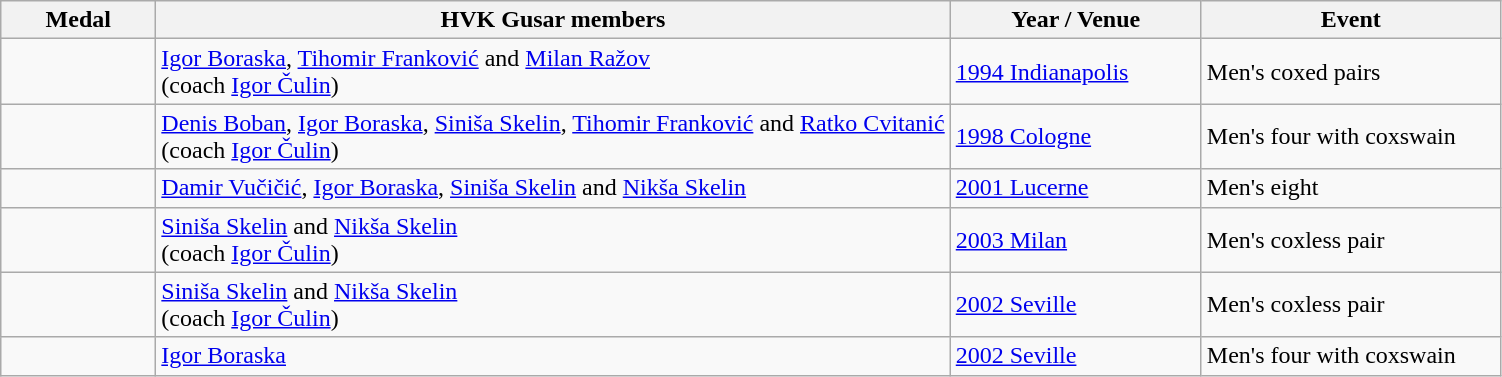<table class="wikitable sortable">
<tr>
<th style="width:6em">Medal</th>
<th>HVK Gusar members</th>
<th style="width:10em">Year / Venue</th>
<th style="width:12em">Event</th>
</tr>
<tr>
<td></td>
<td><a href='#'>Igor Boraska</a>, <a href='#'>Tihomir Franković</a> and <a href='#'>Milan Ražov</a><br>(coach <a href='#'>Igor Čulin</a>)</td>
<td><a href='#'>1994 Indianapolis</a></td>
<td>Men's coxed pairs</td>
</tr>
<tr>
<td></td>
<td><a href='#'>Denis Boban</a>, <a href='#'>Igor Boraska</a>, <a href='#'>Siniša Skelin</a>, <a href='#'>Tihomir Franković</a> and <a href='#'>Ratko Cvitanić</a><br>(coach <a href='#'>Igor Čulin</a>)</td>
<td><a href='#'>1998 Cologne</a></td>
<td>Men's four with coxswain</td>
</tr>
<tr>
<td></td>
<td><a href='#'>Damir Vučičić</a>, <a href='#'>Igor Boraska</a>, <a href='#'>Siniša Skelin</a> and <a href='#'>Nikša Skelin</a></td>
<td><a href='#'>2001 Lucerne</a></td>
<td>Men's eight</td>
</tr>
<tr>
<td></td>
<td><a href='#'>Siniša Skelin</a> and <a href='#'>Nikša Skelin</a><br>(coach <a href='#'>Igor Čulin</a>)</td>
<td><a href='#'>2003 Milan</a></td>
<td>Men's coxless pair</td>
</tr>
<tr>
<td></td>
<td><a href='#'>Siniša Skelin</a> and <a href='#'>Nikša Skelin</a><br>(coach <a href='#'>Igor Čulin</a>)</td>
<td><a href='#'>2002 Seville</a></td>
<td>Men's coxless pair</td>
</tr>
<tr>
<td></td>
<td><a href='#'>Igor Boraska</a></td>
<td><a href='#'>2002 Seville</a></td>
<td>Men's four with coxswain</td>
</tr>
</table>
